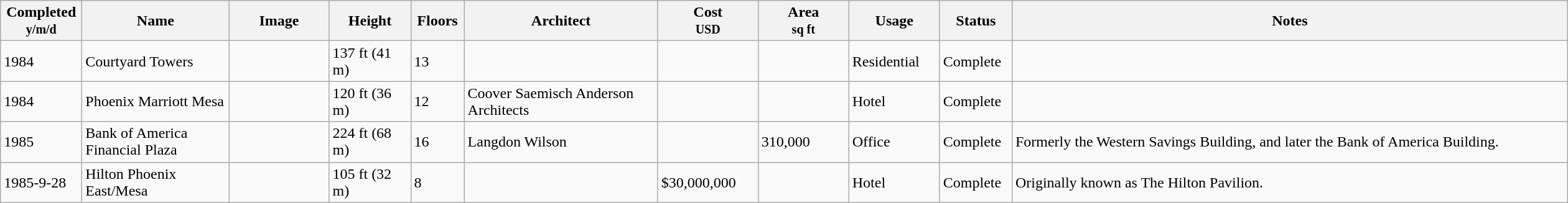<table class="wikitable sortable" style="width:1680px;">
<tr>
<th style="width:80px;">Completed <br><small>y/m/d</small></th>
<th style="width:150px;">Name</th>
<th style="width:100px;" class="unsortable">Image</th>
<th style="width:80px;" data-sort- type="number">Height</th>
<th style="width:50px;" data-sort- type="number">Floors</th>
<th style="width:200px;">Architect</th>
<th style="width:100px;">Cost <br><small>USD</small></th>
<th style="width:90px;">Area <br><small>sq ft</small></th>
<th style="width:90px;">Usage</th>
<th style="width:70px;">Status</th>
<th class="unsortable">Notes</th>
</tr>
<tr>
<td>1984</td>
<td>Courtyard Towers</td>
<td></td>
<td>137 ft (41 m)</td>
<td>13</td>
<td></td>
<td></td>
<td></td>
<td>Residential</td>
<td><span>Complete</span></td>
<td></td>
</tr>
<tr>
<td>1984</td>
<td>Phoenix Marriott Mesa</td>
<td></td>
<td>120 ft (36 m)</td>
<td>12</td>
<td> Coover Saemisch Anderson Architects</td>
<td></td>
<td></td>
<td>Hotel</td>
<td><span>Complete</span></td>
<td></td>
</tr>
<tr>
<td>1985</td>
<td>Bank of America Financial Plaza</td>
<td></td>
<td>224 ft (68 m)</td>
<td>16</td>
<td> Langdon Wilson</td>
<td></td>
<td>310,000</td>
<td>Office</td>
<td><span>Complete</span></td>
<td>Formerly the Western Savings Building, and later the Bank of America Building.</td>
</tr>
<tr>
<td>1985-9-28</td>
<td>Hilton Phoenix East/Mesa</td>
<td></td>
<td>105 ft (32 m)</td>
<td>8</td>
<td></td>
<td>$30,000,000</td>
<td></td>
<td>Hotel</td>
<td><span>Complete</span></td>
<td>Originally known as The Hilton Pavilion.</td>
</tr>
</table>
